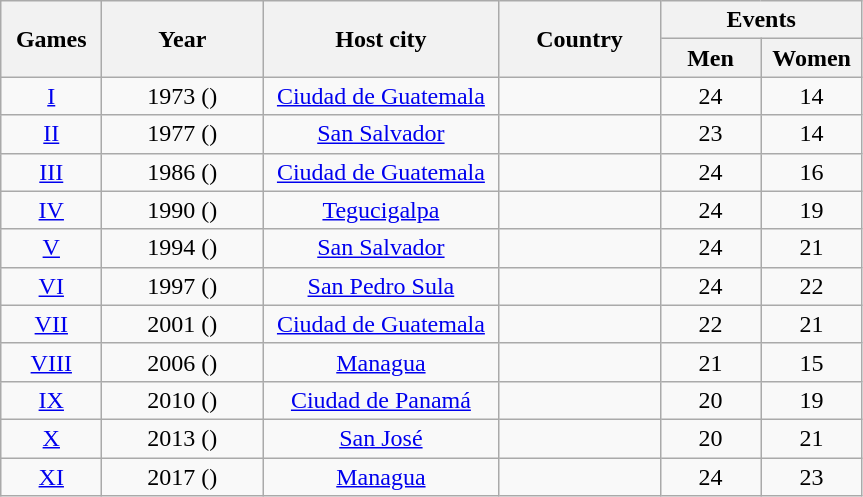<table class=wikitable style="text-align:center">
<tr>
<th rowspan="2" width=60>Games</th>
<th rowspan="2" width=100>Year</th>
<th rowspan="2" width=150>Host city</th>
<th rowspan="2" width=100>Country</th>
<th colspan="2">Events</th>
</tr>
<tr>
<th width=60>Men</th>
<th width=60>Women</th>
</tr>
<tr>
<td><a href='#'>I</a></td>
<td>1973 ()</td>
<td><a href='#'>Ciudad de Guatemala</a></td>
<td align=left></td>
<td>24</td>
<td>14</td>
</tr>
<tr>
<td><a href='#'>II</a></td>
<td>1977 ()</td>
<td><a href='#'>San Salvador</a></td>
<td align=left></td>
<td>23</td>
<td>14</td>
</tr>
<tr>
<td><a href='#'>III</a></td>
<td>1986 ()</td>
<td><a href='#'>Ciudad de Guatemala</a></td>
<td align=left></td>
<td>24</td>
<td>16</td>
</tr>
<tr>
<td><a href='#'>IV</a></td>
<td>1990 ()</td>
<td><a href='#'>Tegucigalpa</a></td>
<td align=left></td>
<td>24</td>
<td>19</td>
</tr>
<tr>
<td><a href='#'>V</a></td>
<td>1994 ()</td>
<td><a href='#'>San Salvador</a></td>
<td align=left></td>
<td>24</td>
<td>21</td>
</tr>
<tr>
<td><a href='#'>VI</a></td>
<td>1997 ()</td>
<td><a href='#'>San Pedro Sula</a></td>
<td align=left></td>
<td>24</td>
<td>22</td>
</tr>
<tr>
<td><a href='#'>VII</a></td>
<td>2001 ()</td>
<td><a href='#'>Ciudad de Guatemala</a></td>
<td align=left></td>
<td>22</td>
<td>21</td>
</tr>
<tr>
<td><a href='#'>VIII</a></td>
<td>2006 ()</td>
<td><a href='#'>Managua</a></td>
<td align=left></td>
<td>21</td>
<td>15</td>
</tr>
<tr>
<td><a href='#'>IX</a></td>
<td>2010 ()</td>
<td><a href='#'>Ciudad de Panamá</a></td>
<td align=left></td>
<td>20</td>
<td>19</td>
</tr>
<tr>
<td><a href='#'>X</a></td>
<td>2013 ()</td>
<td><a href='#'>San José</a></td>
<td align=left></td>
<td>20</td>
<td>21</td>
</tr>
<tr>
<td><a href='#'>XI</a></td>
<td>2017 ()</td>
<td><a href='#'>Managua</a></td>
<td align=left></td>
<td>24</td>
<td>23</td>
</tr>
</table>
